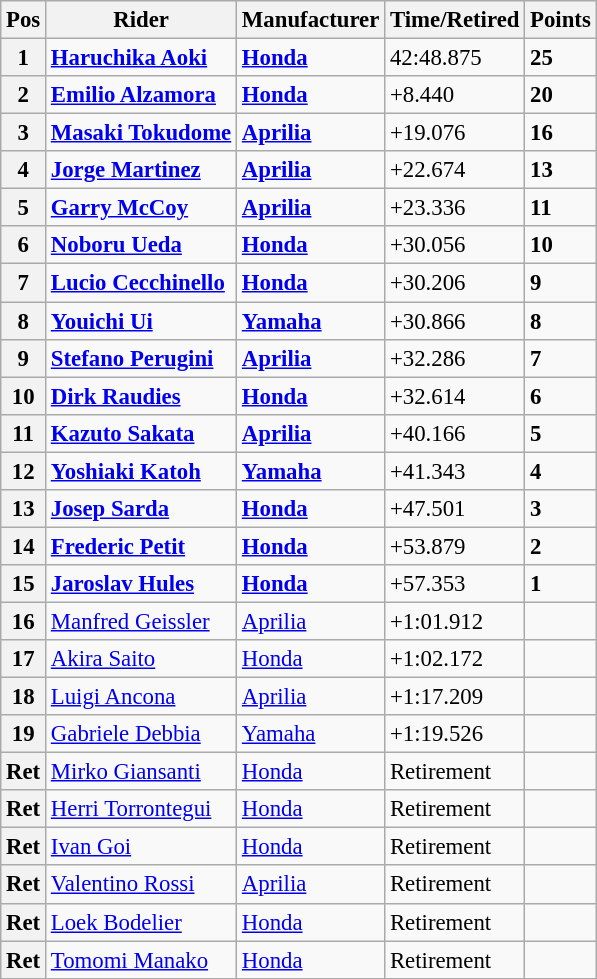<table class="wikitable" style="font-size: 95%;">
<tr>
<th>Pos</th>
<th>Rider</th>
<th>Manufacturer</th>
<th>Time/Retired</th>
<th>Points</th>
</tr>
<tr>
<th>1</th>
<td> <strong><a href='#'>Haruchika Aoki</a></strong></td>
<td><strong><a href='#'>Honda</a></strong></td>
<td>42:48.875</td>
<td><strong>25</strong></td>
</tr>
<tr>
<th>2</th>
<td> <strong><a href='#'>Emilio Alzamora</a></strong></td>
<td><strong><a href='#'>Honda</a></strong></td>
<td>+8.440</td>
<td><strong>20</strong></td>
</tr>
<tr>
<th>3</th>
<td> <strong><a href='#'>Masaki Tokudome</a></strong></td>
<td><strong><a href='#'>Aprilia</a></strong></td>
<td>+19.076</td>
<td><strong>16</strong></td>
</tr>
<tr>
<th>4</th>
<td> <strong><a href='#'>Jorge Martinez</a></strong></td>
<td><strong><a href='#'>Aprilia</a></strong></td>
<td>+22.674</td>
<td><strong>13</strong></td>
</tr>
<tr>
<th>5</th>
<td> <strong><a href='#'>Garry McCoy</a></strong></td>
<td><strong><a href='#'>Aprilia</a></strong></td>
<td>+23.336</td>
<td><strong>11</strong></td>
</tr>
<tr>
<th>6</th>
<td> <strong><a href='#'>Noboru Ueda</a></strong></td>
<td><strong><a href='#'>Honda</a></strong></td>
<td>+30.056</td>
<td><strong>10</strong></td>
</tr>
<tr>
<th>7</th>
<td> <strong><a href='#'>Lucio Cecchinello</a></strong></td>
<td><strong><a href='#'>Honda</a></strong></td>
<td>+30.206</td>
<td><strong>9</strong></td>
</tr>
<tr>
<th>8</th>
<td> <strong><a href='#'>Youichi Ui</a></strong></td>
<td><strong><a href='#'>Yamaha</a></strong></td>
<td>+30.866</td>
<td><strong>8</strong></td>
</tr>
<tr>
<th>9</th>
<td> <strong><a href='#'>Stefano Perugini</a></strong></td>
<td><strong><a href='#'>Aprilia</a></strong></td>
<td>+32.286</td>
<td><strong>7</strong></td>
</tr>
<tr>
<th>10</th>
<td> <strong><a href='#'>Dirk Raudies</a></strong></td>
<td><strong><a href='#'>Honda</a></strong></td>
<td>+32.614</td>
<td><strong>6</strong></td>
</tr>
<tr>
<th>11</th>
<td> <strong><a href='#'>Kazuto Sakata</a></strong></td>
<td><strong><a href='#'>Aprilia</a></strong></td>
<td>+40.166</td>
<td><strong>5</strong></td>
</tr>
<tr>
<th>12</th>
<td> <strong><a href='#'>Yoshiaki Katoh</a></strong></td>
<td><strong><a href='#'>Yamaha</a></strong></td>
<td>+41.343</td>
<td><strong>4</strong></td>
</tr>
<tr>
<th>13</th>
<td> <strong><a href='#'>Josep Sarda</a></strong></td>
<td><strong><a href='#'>Honda</a></strong></td>
<td>+47.501</td>
<td><strong>3</strong></td>
</tr>
<tr>
<th>14</th>
<td> <strong><a href='#'>Frederic Petit</a></strong></td>
<td><strong><a href='#'>Honda</a></strong></td>
<td>+53.879</td>
<td><strong>2</strong></td>
</tr>
<tr>
<th>15</th>
<td> <strong><a href='#'>Jaroslav Hules</a></strong></td>
<td><strong><a href='#'>Honda</a></strong></td>
<td>+57.353</td>
<td><strong>1</strong></td>
</tr>
<tr>
<th>16</th>
<td> <a href='#'>Manfred Geissler</a></td>
<td><a href='#'>Aprilia</a></td>
<td>+1:01.912</td>
<td></td>
</tr>
<tr>
<th>17</th>
<td> <a href='#'>Akira Saito</a></td>
<td><a href='#'>Honda</a></td>
<td>+1:02.172</td>
<td></td>
</tr>
<tr>
<th>18</th>
<td> <a href='#'>Luigi Ancona</a></td>
<td><a href='#'>Aprilia</a></td>
<td>+1:17.209</td>
<td></td>
</tr>
<tr>
<th>19</th>
<td> <a href='#'>Gabriele Debbia</a></td>
<td><a href='#'>Yamaha</a></td>
<td>+1:19.526</td>
<td></td>
</tr>
<tr>
<th>Ret</th>
<td> <a href='#'>Mirko Giansanti</a></td>
<td><a href='#'>Honda</a></td>
<td>Retirement</td>
<td></td>
</tr>
<tr>
<th>Ret</th>
<td> <a href='#'>Herri Torrontegui</a></td>
<td><a href='#'>Honda</a></td>
<td>Retirement</td>
<td></td>
</tr>
<tr>
<th>Ret</th>
<td> <a href='#'>Ivan Goi</a></td>
<td><a href='#'>Honda</a></td>
<td>Retirement</td>
<td></td>
</tr>
<tr>
<th>Ret</th>
<td> <a href='#'>Valentino Rossi</a></td>
<td><a href='#'>Aprilia</a></td>
<td>Retirement</td>
<td></td>
</tr>
<tr>
<th>Ret</th>
<td> <a href='#'>Loek Bodelier</a></td>
<td><a href='#'>Honda</a></td>
<td>Retirement</td>
<td></td>
</tr>
<tr>
<th>Ret</th>
<td> <a href='#'>Tomomi Manako</a></td>
<td><a href='#'>Honda</a></td>
<td>Retirement</td>
<td></td>
</tr>
</table>
